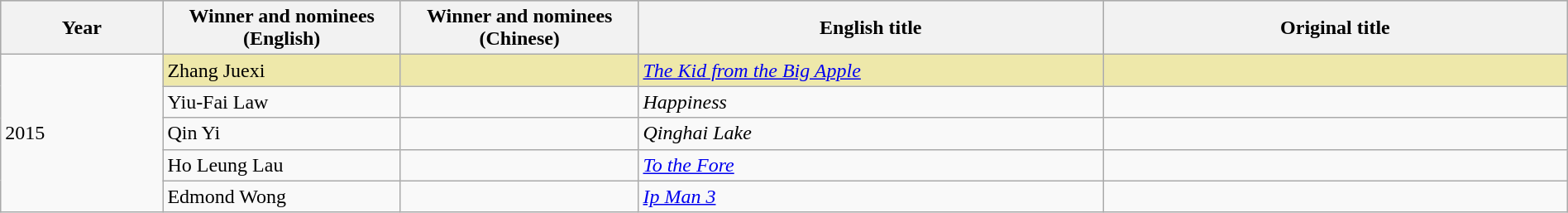<table class="wikitable" style="width:100%;">
<tr style="background:#bebebe">
<th width="100"><strong>Year</strong></th>
<th width="150"><strong>Winner and nominees<br>(English)</strong></th>
<th width="150"><strong>Winner and nominees<br>(Chinese)</strong></th>
<th width="300"><strong>English title</strong></th>
<th width="300"><strong>Original title</strong></th>
</tr>
<tr>
<td rowspan="5">2015</td>
<td style="background:#EEE8AA;">Zhang Juexi</td>
<td style="background:#EEE8AA;"></td>
<td style="background:#EEE8AA;"><em><a href='#'>The Kid from the Big Apple</a></em></td>
<td style="background:#EEE8AA;"></td>
</tr>
<tr>
<td>Yiu-Fai Law</td>
<td></td>
<td><em>Happiness</em></td>
<td></td>
</tr>
<tr>
<td>Qin Yi</td>
<td></td>
<td><em>Qinghai Lake</em></td>
<td></td>
</tr>
<tr>
<td>Ho Leung Lau</td>
<td></td>
<td><em><a href='#'>To the Fore</a></em></td>
<td></td>
</tr>
<tr>
<td>Edmond Wong</td>
<td></td>
<td><em><a href='#'>Ip Man 3</a></em></td>
<td></td>
</tr>
</table>
